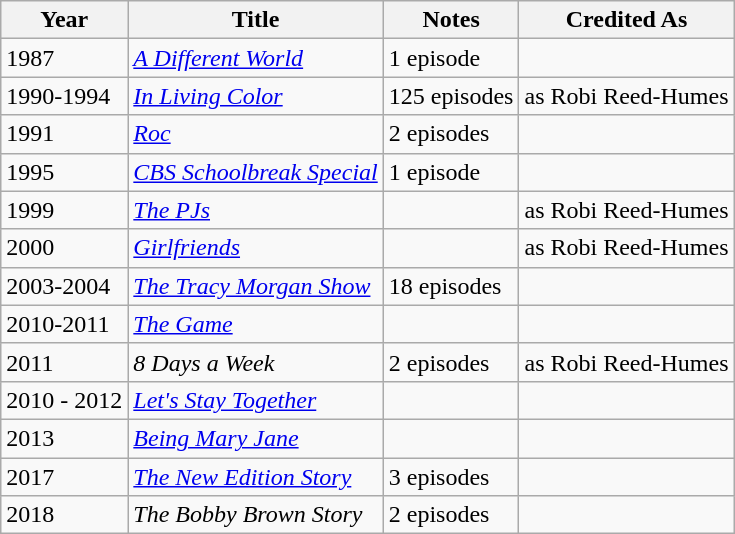<table class="wikitable" border="1">
<tr>
<th>Year</th>
<th>Title</th>
<th>Notes</th>
<th>Credited As</th>
</tr>
<tr>
<td>1987</td>
<td><em><a href='#'>A Different World</a></em></td>
<td>1 episode</td>
<td></td>
</tr>
<tr>
<td>1990-1994</td>
<td><em><a href='#'>In Living Color</a></em></td>
<td>125 episodes</td>
<td>as Robi Reed-Humes</td>
</tr>
<tr>
<td>1991</td>
<td><em><a href='#'>Roc</a></em></td>
<td>2 episodes</td>
<td></td>
</tr>
<tr>
<td>1995</td>
<td><em><a href='#'>CBS Schoolbreak Special</a></em></td>
<td>1 episode</td>
<td></td>
</tr>
<tr>
<td>1999</td>
<td><em><a href='#'>The PJs</a></em></td>
<td></td>
<td>as Robi Reed-Humes</td>
</tr>
<tr>
<td>2000</td>
<td><em><a href='#'>Girlfriends</a></em></td>
<td></td>
<td>as Robi Reed-Humes</td>
</tr>
<tr>
<td>2003-2004</td>
<td><em><a href='#'>The Tracy Morgan Show</a></em></td>
<td>18 episodes</td>
<td></td>
</tr>
<tr>
<td>2010-2011</td>
<td><em><a href='#'>The Game</a></em></td>
<td></td>
<td></td>
</tr>
<tr>
<td>2011</td>
<td><em>8 Days a Week</em></td>
<td>2 episodes</td>
<td>as Robi Reed-Humes</td>
</tr>
<tr>
<td>2010 - 2012</td>
<td><em><a href='#'>Let's Stay Together</a></em></td>
<td></td>
<td></td>
</tr>
<tr>
<td>2013</td>
<td><em><a href='#'>Being Mary Jane</a></em></td>
<td></td>
<td></td>
</tr>
<tr>
<td>2017</td>
<td><em><a href='#'>The New Edition Story</a></em></td>
<td>3 episodes</td>
<td></td>
</tr>
<tr>
<td>2018</td>
<td><em>The Bobby Brown Story</em></td>
<td>2 episodes</td>
<td></td>
</tr>
</table>
